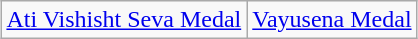<table class="wikitable" style="margin:1em auto; text-align:center;">
<tr>
<td style="text-align:center;"><a href='#'>Ati Vishisht Seva Medal</a></td>
<td style="text-align:center;"><a href='#'>Vayusena Medal</a></td>
</tr>
</table>
